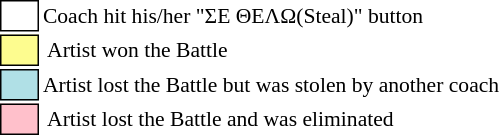<table class="toccolours" style="font-size: 90%; white-space: nowrap;">
<tr>
<td style="background:white; border:1px solid black;"> <strong></strong> </td>
<td>Coach hit his/her "ΣΕ ΘΕΛΩ(Steal)" button</td>
</tr>
<tr>
<td style="background-color:#fdfc8f; border: 1px solid black"> <strong></strong> </td>
<td> Artist won the Battle</td>
</tr>
<tr>
<td style="background:#b0e0e6; border:1px solid black;">      </td>
<td>Artist lost the Battle but was stolen by another coach</td>
</tr>
<tr>
<td style="background-color:pink; border: 1px solid black">    </td>
<td> Artist lost the Battle and was eliminated</td>
</tr>
</table>
